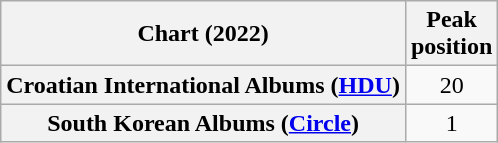<table class="wikitable sortable plainrowheaders" style="text-align:center">
<tr>
<th scope="col">Chart (2022)</th>
<th scope="col">Peak<br>position</th>
</tr>
<tr>
<th scope="row">Croatian International Albums (<a href='#'>HDU</a>)</th>
<td>20</td>
</tr>
<tr>
<th scope="row">South Korean Albums (<a href='#'>Circle</a>)</th>
<td>1</td>
</tr>
</table>
